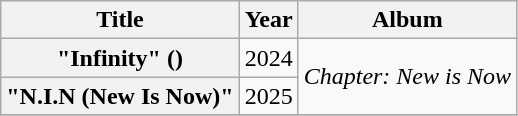<table class="wikitable plainrowheaders" style="text-align:center">
<tr>
<th scope="col">Title</th>
<th scope="col">Year</th>
<th scope="col">Album</th>
</tr>
<tr>
<th scope="row">"Infinity" ()</th>
<td>2024</td>
<td rowspan="2"><em>Chapter: New is Now</em></td>
</tr>
<tr>
<th scope="row">"N.I.N (New Is Now)"</th>
<td>2025</td>
</tr>
<tr>
</tr>
</table>
